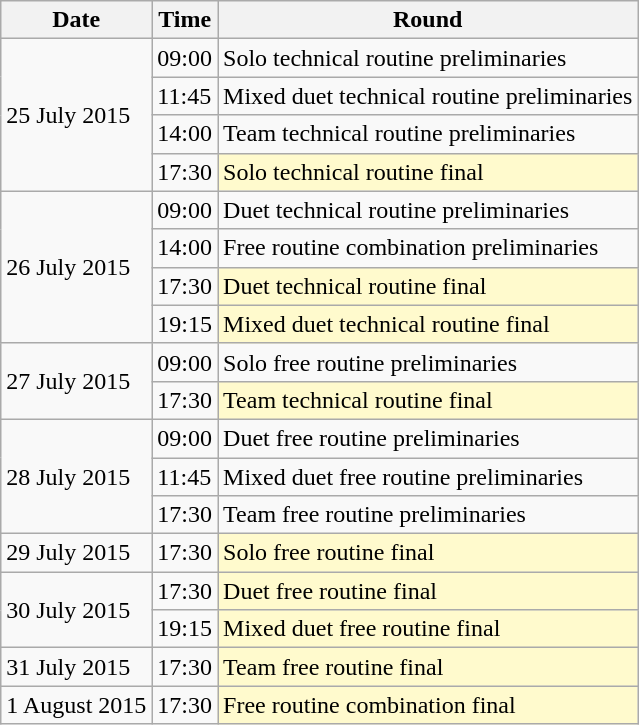<table class="wikitable">
<tr>
<th>Date</th>
<th>Time</th>
<th>Round</th>
</tr>
<tr>
<td rowspan=4>25 July 2015</td>
<td>09:00</td>
<td>Solo technical routine preliminaries</td>
</tr>
<tr>
<td>11:45</td>
<td>Mixed duet technical routine preliminaries</td>
</tr>
<tr>
<td>14:00</td>
<td>Team technical routine preliminaries</td>
</tr>
<tr>
<td>17:30</td>
<td style=background:lemonchiffon>Solo technical routine final</td>
</tr>
<tr>
<td rowspan=4>26 July 2015</td>
<td>09:00</td>
<td>Duet technical routine preliminaries</td>
</tr>
<tr>
<td>14:00</td>
<td>Free routine combination preliminaries</td>
</tr>
<tr>
<td>17:30</td>
<td style=background:lemonchiffon>Duet technical routine final</td>
</tr>
<tr>
<td>19:15</td>
<td style=background:lemonchiffon>Mixed duet technical routine final</td>
</tr>
<tr>
<td rowspan=2>27 July 2015</td>
<td>09:00</td>
<td>Solo free routine preliminaries</td>
</tr>
<tr>
<td>17:30</td>
<td style=background:lemonchiffon>Team technical routine final</td>
</tr>
<tr>
<td rowspan=3>28 July 2015</td>
<td>09:00</td>
<td>Duet free routine preliminaries</td>
</tr>
<tr>
<td>11:45</td>
<td>Mixed duet free routine preliminaries</td>
</tr>
<tr>
<td>17:30</td>
<td>Team free routine preliminaries</td>
</tr>
<tr>
<td>29 July 2015</td>
<td>17:30</td>
<td style=background:lemonchiffon>Solo free routine final</td>
</tr>
<tr>
<td rowspan=2>30 July 2015</td>
<td>17:30</td>
<td style=background:lemonchiffon>Duet free routine final</td>
</tr>
<tr>
<td>19:15</td>
<td style=background:lemonchiffon>Mixed duet free routine final</td>
</tr>
<tr>
<td>31 July 2015</td>
<td>17:30</td>
<td style=background:lemonchiffon>Team free routine final</td>
</tr>
<tr>
<td>1 August 2015</td>
<td>17:30</td>
<td style=background:lemonchiffon>Free routine combination final</td>
</tr>
</table>
